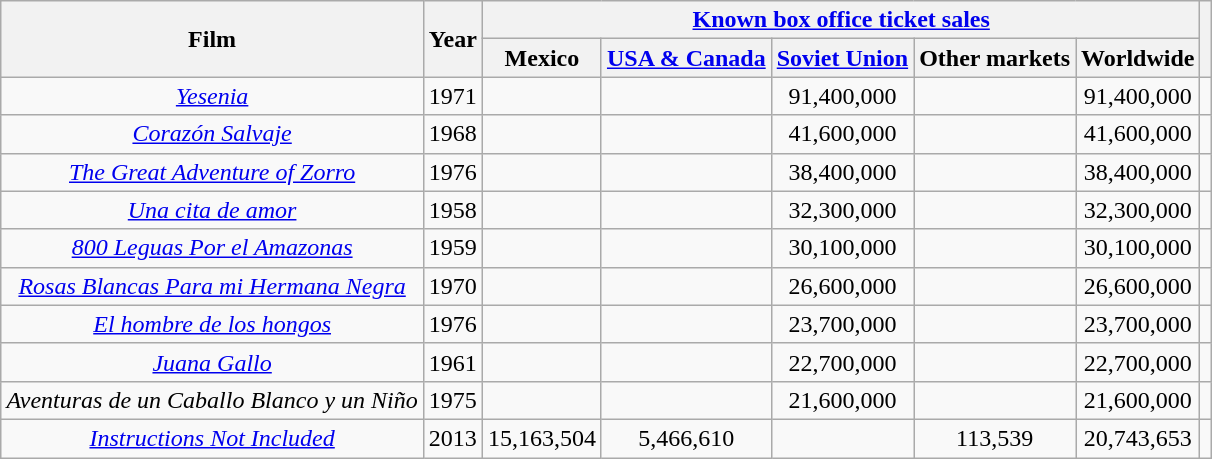<table class="wikitable sortable" style="margin:auto; margin:auto; text-align:center">
<tr>
<th rowspan="2">Film</th>
<th rowspan="2">Year</th>
<th colspan="5"><a href='#'>Known box office ticket sales</a></th>
<th rowspan="2" class="unsortable"></th>
</tr>
<tr>
<th>Mexico</th>
<th><a href='#'>USA & Canada</a></th>
<th><a href='#'>Soviet Union</a></th>
<th>Other markets</th>
<th>Worldwide</th>
</tr>
<tr>
<td><em><a href='#'>Yesenia</a></em></td>
<td>1971</td>
<td></td>
<td></td>
<td>91,400,000</td>
<td></td>
<td>91,400,000</td>
<td></td>
</tr>
<tr>
<td><em><a href='#'>Corazón Salvaje</a></em></td>
<td>1968</td>
<td></td>
<td></td>
<td>41,600,000</td>
<td></td>
<td>41,600,000</td>
<td></td>
</tr>
<tr>
<td><em><a href='#'>The Great Adventure of Zorro</a></em></td>
<td>1976</td>
<td></td>
<td></td>
<td>38,400,000</td>
<td></td>
<td>38,400,000</td>
<td></td>
</tr>
<tr>
<td><em><a href='#'>Una cita de amor</a></em></td>
<td>1958</td>
<td></td>
<td></td>
<td>32,300,000</td>
<td></td>
<td>32,300,000</td>
<td></td>
</tr>
<tr>
<td><em><a href='#'>800 Leguas Por el Amazonas</a></em></td>
<td>1959</td>
<td></td>
<td></td>
<td>30,100,000</td>
<td></td>
<td>30,100,000</td>
<td></td>
</tr>
<tr>
<td><em><a href='#'>Rosas Blancas Para mi Hermana Negra</a></em></td>
<td>1970</td>
<td></td>
<td></td>
<td>26,600,000</td>
<td></td>
<td>26,600,000</td>
<td></td>
</tr>
<tr>
<td><em><a href='#'>El hombre de los hongos</a></em></td>
<td>1976</td>
<td></td>
<td></td>
<td>23,700,000</td>
<td></td>
<td>23,700,000</td>
<td></td>
</tr>
<tr>
<td><em><a href='#'>Juana Gallo</a></em></td>
<td>1961</td>
<td></td>
<td></td>
<td>22,700,000</td>
<td></td>
<td>22,700,000</td>
<td></td>
</tr>
<tr>
<td><em>Aventuras de un Caballo Blanco y un Niño</em></td>
<td>1975</td>
<td></td>
<td></td>
<td>21,600,000</td>
<td></td>
<td>21,600,000</td>
<td></td>
</tr>
<tr>
<td><em><a href='#'>Instructions Not Included</a></em></td>
<td>2013</td>
<td>15,163,504</td>
<td>5,466,610</td>
<td></td>
<td>113,539</td>
<td>20,743,653</td>
<td></td>
</tr>
</table>
